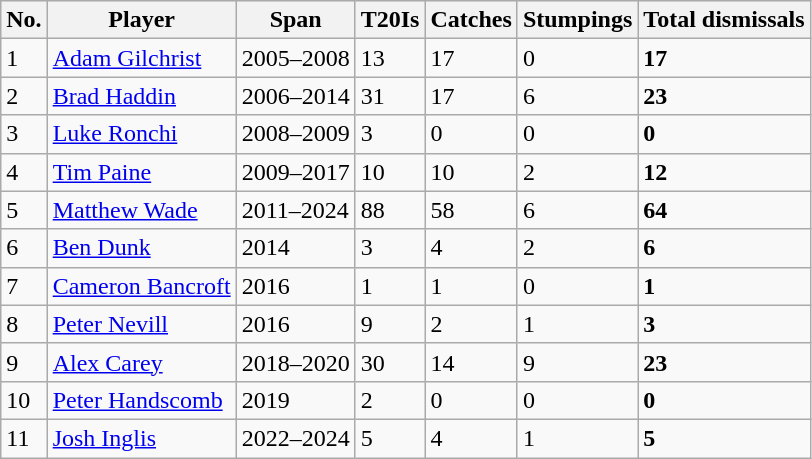<table class="wikitable sortable">
<tr style="background:#efefef;">
<th>No.</th>
<th>Player</th>
<th>Span</th>
<th>T20Is</th>
<th>Catches</th>
<th>Stumpings</th>
<th>Total dismissals</th>
</tr>
<tr>
<td>1</td>
<td><a href='#'>Adam Gilchrist</a></td>
<td>2005–2008</td>
<td>13</td>
<td>17</td>
<td>0</td>
<td><strong>17</strong></td>
</tr>
<tr>
<td>2</td>
<td><a href='#'>Brad Haddin</a></td>
<td>2006–2014</td>
<td>31</td>
<td>17</td>
<td>6</td>
<td><strong>23</strong></td>
</tr>
<tr>
<td>3</td>
<td><a href='#'>Luke Ronchi</a></td>
<td>2008–2009</td>
<td>3</td>
<td>0</td>
<td>0</td>
<td><strong>0</strong></td>
</tr>
<tr>
<td>4</td>
<td><a href='#'>Tim Paine</a></td>
<td>2009–2017</td>
<td>10</td>
<td>10</td>
<td>2</td>
<td><strong>12</strong></td>
</tr>
<tr>
<td>5</td>
<td><a href='#'>Matthew Wade</a></td>
<td>2011–2024</td>
<td>88</td>
<td>58</td>
<td>6</td>
<td><strong>64</strong></td>
</tr>
<tr>
<td>6</td>
<td><a href='#'>Ben Dunk</a></td>
<td>2014</td>
<td>3</td>
<td>4</td>
<td>2</td>
<td><strong>6</strong></td>
</tr>
<tr>
<td>7</td>
<td><a href='#'>Cameron Bancroft</a></td>
<td>2016</td>
<td>1</td>
<td>1</td>
<td>0</td>
<td><strong>1</strong></td>
</tr>
<tr>
<td>8</td>
<td><a href='#'>Peter Nevill</a></td>
<td>2016</td>
<td>9</td>
<td>2</td>
<td>1</td>
<td><strong>3</strong></td>
</tr>
<tr>
<td>9</td>
<td><a href='#'>Alex Carey</a></td>
<td>2018–2020</td>
<td>30</td>
<td>14</td>
<td>9</td>
<td><strong>23</strong></td>
</tr>
<tr>
<td>10</td>
<td><a href='#'>Peter Handscomb</a></td>
<td>2019</td>
<td>2</td>
<td>0</td>
<td>0</td>
<td><strong>0</strong></td>
</tr>
<tr>
<td>11</td>
<td><a href='#'>Josh Inglis</a></td>
<td>2022–2024</td>
<td>5</td>
<td>4</td>
<td>1</td>
<td><strong>5</strong></td>
</tr>
</table>
